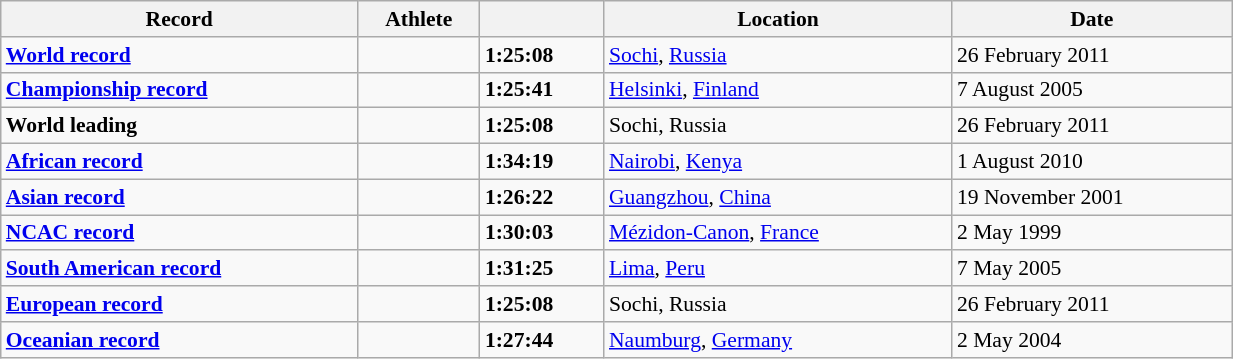<table class="wikitable sortable" width=65% style="font-size:90%; text-align:left;">
<tr>
<th>Record</th>
<th>Athlete</th>
<th></th>
<th>Location</th>
<th>Date</th>
</tr>
<tr>
<td><strong><a href='#'>World record</a></strong></td>
<td></td>
<td><strong>1:25:08</strong></td>
<td><a href='#'>Sochi</a>, <a href='#'>Russia</a></td>
<td>26 February 2011</td>
</tr>
<tr>
<td><strong><a href='#'>Championship record</a></strong></td>
<td></td>
<td><strong>1:25:41</strong></td>
<td><a href='#'>Helsinki</a>, <a href='#'>Finland</a></td>
<td>7 August 2005</td>
</tr>
<tr>
<td><strong>World leading</strong></td>
<td></td>
<td><strong>1:25:08</strong></td>
<td>Sochi, Russia</td>
<td>26 February 2011</td>
</tr>
<tr>
<td><strong><a href='#'>African record</a></strong></td>
<td></td>
<td><strong>1:34:19</strong></td>
<td><a href='#'>Nairobi</a>, <a href='#'>Kenya</a></td>
<td>1 August 2010</td>
</tr>
<tr>
<td><strong><a href='#'>Asian record</a></strong></td>
<td></td>
<td><strong>1:26:22</strong></td>
<td><a href='#'>Guangzhou</a>, <a href='#'>China</a></td>
<td>19 November 2001</td>
</tr>
<tr>
<td><strong><a href='#'>NCAC record</a></strong></td>
<td></td>
<td><strong>1:30:03</strong></td>
<td><a href='#'>Mézidon-Canon</a>, <a href='#'>France</a></td>
<td>2 May 1999</td>
</tr>
<tr>
<td><strong><a href='#'>South American record</a></strong></td>
<td></td>
<td><strong>1:31:25</strong></td>
<td><a href='#'>Lima</a>, <a href='#'>Peru</a></td>
<td>7 May 2005</td>
</tr>
<tr>
<td><strong><a href='#'>European record</a></strong></td>
<td></td>
<td><strong>1:25:08</strong></td>
<td>Sochi, Russia</td>
<td>26 February 2011</td>
</tr>
<tr>
<td><strong><a href='#'>Oceanian record</a></strong></td>
<td></td>
<td><strong>1:27:44</strong></td>
<td><a href='#'>Naumburg</a>, <a href='#'>Germany</a></td>
<td>2 May 2004</td>
</tr>
</table>
